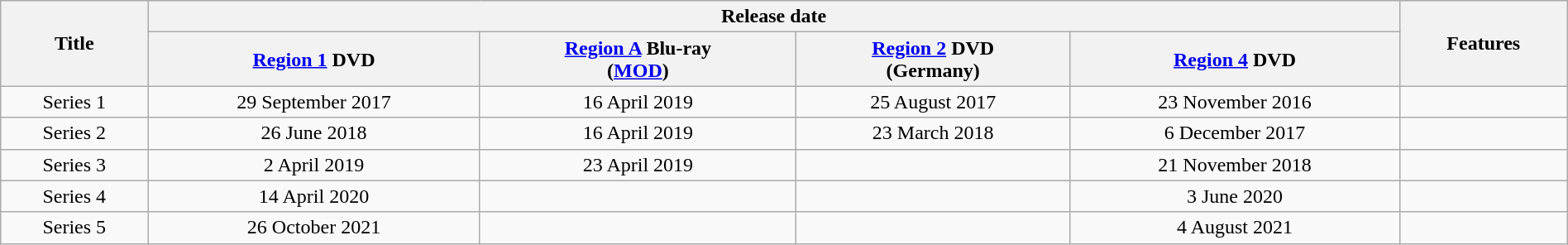<table class="wikitable" style=width:100%;text-align:center>
<tr>
<th rowspan=2>Title</th>
<th colspan=4>Release date</th>
<th rowspan=2>Features</th>
</tr>
<tr>
<th><a href='#'>Region 1</a> DVD</th>
<th><a href='#'>Region A</a> Blu-ray<br> (<a href='#'>MOD</a>)</th>
<th><a href='#'>Region 2</a> DVD<br>(Germany)</th>
<th><a href='#'>Region 4</a> DVD</th>
</tr>
<tr>
<td>Series 1</td>
<td>29 September 2017</td>
<td>16 April 2019</td>
<td>25 August 2017</td>
<td>23 November 2016</td>
<td><br></td>
</tr>
<tr>
<td>Series 2</td>
<td>26 June 2018</td>
<td>16 April 2019</td>
<td>23 March 2018</td>
<td>6 December 2017</td>
<td><br></td>
</tr>
<tr>
<td>Series 3</td>
<td>2 April 2019</td>
<td>23 April 2019</td>
<td></td>
<td>21 November 2018</td>
<td></td>
</tr>
<tr>
<td>Series 4</td>
<td>14 April 2020</td>
<td></td>
<td></td>
<td>3 June 2020</td>
<td><br></td>
</tr>
<tr>
<td>Series 5</td>
<td>26 October 2021</td>
<td></td>
<td></td>
<td>4 August 2021</td>
<td><br></td>
</tr>
</table>
